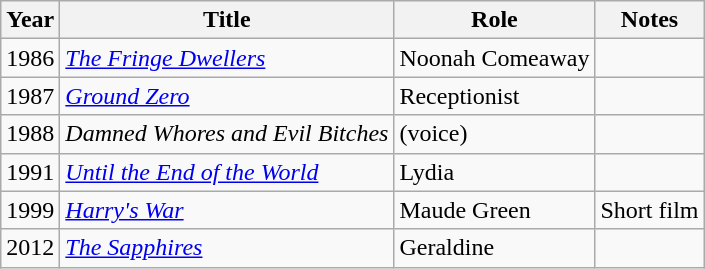<table class="wikitable sortable">
<tr>
<th>Year</th>
<th>Title</th>
<th>Role</th>
<th>Notes</th>
</tr>
<tr>
<td>1986</td>
<td><em><a href='#'>The Fringe Dwellers</a></em></td>
<td>Noonah Comeaway</td>
<td></td>
</tr>
<tr>
<td>1987</td>
<td><em><a href='#'>Ground Zero</a></em></td>
<td>Receptionist</td>
<td></td>
</tr>
<tr>
<td>1988</td>
<td><em>Damned Whores and Evil Bitches</em></td>
<td>(voice)</td>
<td></td>
</tr>
<tr>
<td>1991</td>
<td><em><a href='#'>Until the End of the World</a></em></td>
<td>Lydia</td>
<td></td>
</tr>
<tr>
<td>1999</td>
<td><em><a href='#'>Harry's War</a></em></td>
<td>Maude Green</td>
<td>Short film</td>
</tr>
<tr>
<td>2012</td>
<td><em><a href='#'>The Sapphires</a></em></td>
<td>Geraldine</td>
<td></td>
</tr>
</table>
